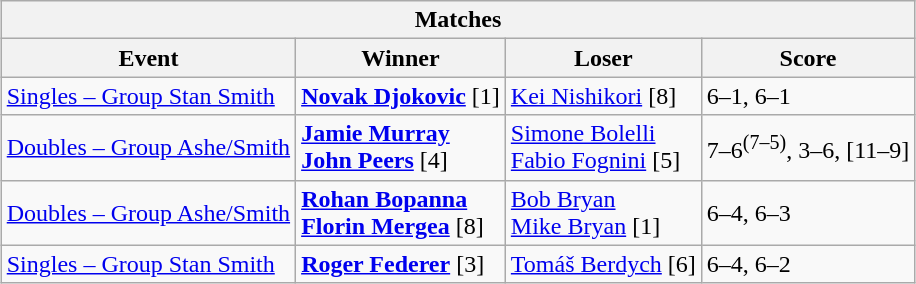<table class="wikitable collapsible uncollapsed" style="margin:1em auto;">
<tr>
<th colspan=4>Matches</th>
</tr>
<tr>
<th>Event</th>
<th>Winner</th>
<th>Loser</th>
<th>Score</th>
</tr>
<tr align=left>
<td><a href='#'>Singles – Group Stan Smith</a></td>
<td> <strong><a href='#'>Novak Djokovic</a></strong> [1]</td>
<td> <a href='#'>Kei Nishikori</a> [8]</td>
<td>6–1, 6–1</td>
</tr>
<tr align=left>
<td><a href='#'>Doubles – Group Ashe/Smith</a></td>
<td> <strong><a href='#'>Jamie Murray</a></strong> <br>  <strong><a href='#'>John Peers</a></strong> [4]</td>
<td> <a href='#'>Simone Bolelli</a> <br>  <a href='#'>Fabio Fognini</a> [5]</td>
<td>7–6<sup>(7–5)</sup>, 3–6, [11–9]</td>
</tr>
<tr align=left>
<td><a href='#'>Doubles – Group Ashe/Smith</a></td>
<td> <strong><a href='#'>Rohan Bopanna</a></strong> <br>  <strong><a href='#'>Florin Mergea</a></strong> [8]</td>
<td> <a href='#'>Bob Bryan</a> <br>  <a href='#'>Mike Bryan</a> [1]</td>
<td>6–4, 6–3</td>
</tr>
<tr align=left>
<td><a href='#'>Singles – Group Stan Smith</a></td>
<td> <strong><a href='#'>Roger Federer</a></strong> [3]</td>
<td> <a href='#'>Tomáš Berdych</a> [6]</td>
<td>6–4, 6–2</td>
</tr>
</table>
